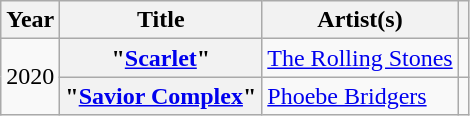<table class="wikitable plainrowheaders sortable">
<tr>
<th scope="col">Year</th>
<th scope="col">Title</th>
<th scope="col">Artist(s)</th>
<th scope="col" class="unsortable"></th>
</tr>
<tr>
<td rowspan="2">2020</td>
<th scope="row">"<a href='#'>Scarlet</a>"</th>
<td><a href='#'>The Rolling Stones</a></td>
<td align="center"></td>
</tr>
<tr>
<th scope="row">"<a href='#'>Savior Complex</a>"</th>
<td><a href='#'>Phoebe Bridgers</a></td>
<td align="center"></td>
</tr>
</table>
